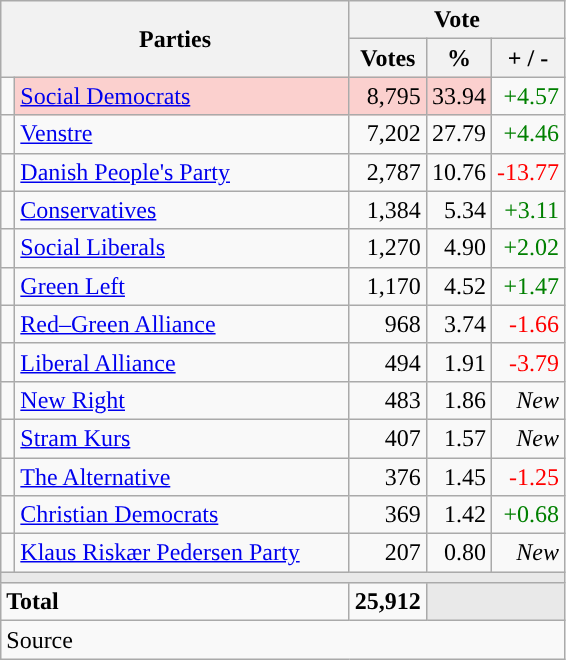<table class="wikitable" style="text-align:right;">
<tr>
<th style="text-align:centre;" rowspan="2" colspan="2" width="225">Parties</th>
<th colspan="3">Vote</th>
</tr>
<tr>
<th width="15">Votes</th>
<th width="15">%</th>
<th width="15">+ / -</th>
</tr>
<tr>
<td width="2" style="color:inherit;background:"></td>
<td bgcolor=#fbd0ce  align="left"><a href='#'>Social Democrats</a></td>
<td bgcolor=#fbd0ce>8,795</td>
<td bgcolor=#fbd0ce>33.94</td>
<td style=color:green;>+4.57</td>
</tr>
<tr>
<td width="2" style="color:inherit;background:"></td>
<td align="left"><a href='#'>Venstre</a></td>
<td>7,202</td>
<td>27.79</td>
<td style=color:green;>+4.46</td>
</tr>
<tr>
<td width="2" style="color:inherit;background:"></td>
<td align="left"><a href='#'>Danish People's Party</a></td>
<td>2,787</td>
<td>10.76</td>
<td style=color:red;>-13.77</td>
</tr>
<tr>
<td width="2" style="color:inherit;background:"></td>
<td align="left"><a href='#'>Conservatives</a></td>
<td>1,384</td>
<td>5.34</td>
<td style=color:green;>+3.11</td>
</tr>
<tr>
<td width="2" style="color:inherit;background:"></td>
<td align="left"><a href='#'>Social Liberals</a></td>
<td>1,270</td>
<td>4.90</td>
<td style=color:green;>+2.02</td>
</tr>
<tr>
<td width="2" style="color:inherit;background:"></td>
<td align="left"><a href='#'>Green Left</a></td>
<td>1,170</td>
<td>4.52</td>
<td style=color:green;>+1.47</td>
</tr>
<tr>
<td width="2" style="color:inherit;background:"></td>
<td align="left"><a href='#'>Red–Green Alliance</a></td>
<td>968</td>
<td>3.74</td>
<td style=color:red;>-1.66</td>
</tr>
<tr>
<td width="2" style="color:inherit;background:"></td>
<td align="left"><a href='#'>Liberal Alliance</a></td>
<td>494</td>
<td>1.91</td>
<td style=color:red;>-3.79</td>
</tr>
<tr>
<td width="2" style="color:inherit;background:"></td>
<td align="left"><a href='#'>New Right</a></td>
<td>483</td>
<td>1.86</td>
<td><em>New</em></td>
</tr>
<tr>
<td width="2" style="color:inherit;background:"></td>
<td align="left"><a href='#'>Stram Kurs</a></td>
<td>407</td>
<td>1.57</td>
<td><em>New</em></td>
</tr>
<tr>
<td width="2" style="color:inherit;background:"></td>
<td align="left"><a href='#'>The Alternative</a></td>
<td>376</td>
<td>1.45</td>
<td style=color:red;>-1.25</td>
</tr>
<tr>
<td width="2" style="color:inherit;background:"></td>
<td align="left"><a href='#'>Christian Democrats</a></td>
<td>369</td>
<td>1.42</td>
<td style=color:green;>+0.68</td>
</tr>
<tr>
<td width="2" style="color:inherit;background:"></td>
<td align="left"><a href='#'>Klaus Riskær Pedersen Party</a></td>
<td>207</td>
<td>0.80</td>
<td><em>New</em></td>
</tr>
<tr>
<td colspan="7" bgcolor="#E9E9E9"></td>
</tr>
<tr>
<td align="left" colspan="2"><strong>Total</strong></td>
<td><strong>25,912</strong></td>
<td bgcolor="#E9E9E9" colspan="2"></td>
</tr>
<tr>
<td align="left" colspan="6">Source</td>
</tr>
</table>
